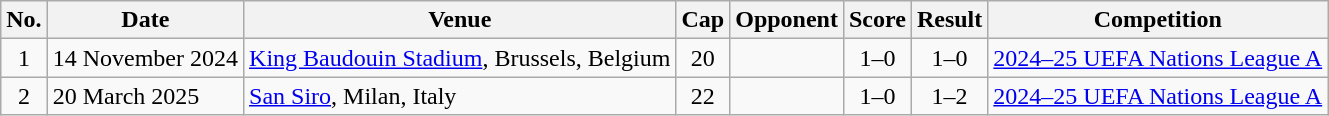<table class="wikitable sortable">
<tr>
<th scope="col">No.</th>
<th scope="col">Date</th>
<th scope="col">Venue</th>
<th scope="col">Cap</th>
<th scope="col">Opponent</th>
<th scope="col">Score</th>
<th scope="col">Result</th>
<th scope="col">Competition</th>
</tr>
<tr>
<td style="text-align: center;">1</td>
<td>14 November 2024</td>
<td><a href='#'>King Baudouin Stadium</a>, Brussels, Belgium</td>
<td style="text-align: center;">20</td>
<td></td>
<td style="text-align: center;">1–0</td>
<td style="text-align: center;">1–0</td>
<td><a href='#'>2024–25 UEFA Nations League A</a></td>
</tr>
<tr>
<td style="text-align: center;">2</td>
<td>20 March 2025</td>
<td><a href='#'>San Siro</a>, Milan, Italy</td>
<td style="text-align: center;">22</td>
<td></td>
<td style="text-align: center;">1–0</td>
<td style="text-align: center;">1–2</td>
<td><a href='#'>2024–25 UEFA Nations League A</a></td>
</tr>
</table>
